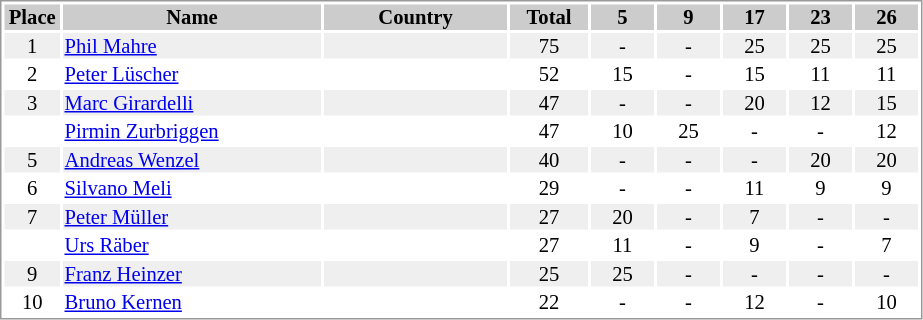<table border="0" style="border: 1px solid #999; background-color:#FFFFFF; text-align:center; font-size:86%; line-height:15px;">
<tr align="center" bgcolor="#CCCCCC">
<th width=35>Place</th>
<th width=170>Name</th>
<th width=120>Country</th>
<th width=50>Total</th>
<th width=40>5</th>
<th width=40>9</th>
<th width=40>17</th>
<th width=40>23</th>
<th width=40>26</th>
</tr>
<tr style="background:#efefef;">
<td>1</td>
<td align="left"><a href='#'>Phil Mahre</a></td>
<td align="left"></td>
<td>75</td>
<td>-</td>
<td>-</td>
<td>25</td>
<td>25</td>
<td>25</td>
</tr>
<tr>
<td>2</td>
<td align="left"><a href='#'>Peter Lüscher</a></td>
<td align="left"></td>
<td>52</td>
<td>15</td>
<td>-</td>
<td>15</td>
<td>11</td>
<td>11</td>
</tr>
<tr style="background:#efefef;">
<td>3</td>
<td align="left"><a href='#'>Marc Girardelli</a></td>
<td align="left"></td>
<td>47</td>
<td>-</td>
<td>-</td>
<td>20</td>
<td>12</td>
<td>15</td>
</tr>
<tr>
<td></td>
<td align="left"><a href='#'>Pirmin Zurbriggen</a></td>
<td align="left"></td>
<td>47</td>
<td>10</td>
<td>25</td>
<td>-</td>
<td>-</td>
<td>12</td>
</tr>
<tr style="background:#efefef;">
<td>5</td>
<td align="left"><a href='#'>Andreas Wenzel</a></td>
<td align="left"></td>
<td>40</td>
<td>-</td>
<td>-</td>
<td>-</td>
<td>20</td>
<td>20</td>
</tr>
<tr>
<td>6</td>
<td align="left"><a href='#'>Silvano Meli</a></td>
<td align="left"></td>
<td>29</td>
<td>-</td>
<td>-</td>
<td>11</td>
<td>9</td>
<td>9</td>
</tr>
<tr style="background:#efefef;">
<td>7</td>
<td align="left"><a href='#'>Peter Müller</a></td>
<td align="left"></td>
<td>27</td>
<td>20</td>
<td>-</td>
<td>7</td>
<td>-</td>
<td>-</td>
</tr>
<tr>
<td></td>
<td align="left"><a href='#'>Urs Räber</a></td>
<td align="left"></td>
<td>27</td>
<td>11</td>
<td>-</td>
<td>9</td>
<td>-</td>
<td>7</td>
</tr>
<tr style="background:#efefef;">
<td>9</td>
<td align="left"><a href='#'>Franz Heinzer</a></td>
<td align="left"></td>
<td>25</td>
<td>25</td>
<td>-</td>
<td>-</td>
<td>-</td>
<td>-</td>
</tr>
<tr>
<td>10</td>
<td align="left"><a href='#'>Bruno Kernen</a></td>
<td align="left"></td>
<td>22</td>
<td>-</td>
<td>-</td>
<td>12</td>
<td>-</td>
<td>10</td>
</tr>
</table>
